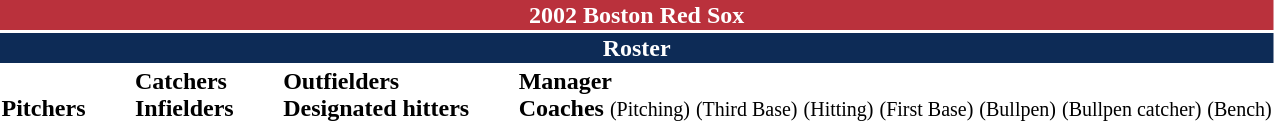<table class="toccolours" style="text-align: left;">
<tr>
<th colspan="10" style="background-color: #ba313c; color: #FFFFFF; text-align: center;">2002 Boston Red Sox</th>
</tr>
<tr>
<td colspan="10" style="background-color:#0d2b56; color: white; text-align: center;"><strong>Roster</strong></td>
</tr>
<tr>
<td valign="top"><br><strong>Pitchers</strong>

















</td>
<td width="25px"></td>
<td valign="top"><strong>Catchers</strong><br>


<strong>Infielders</strong>









</td>
<td width="25px"></td>
<td valign="top"><strong>Outfielders</strong><br>





<strong>Designated hitters</strong>

</td>
<td width="25px"></td>
<td valign="top"><strong>Manager</strong><br>
<strong>Coaches</strong>
 <small>(Pitching)</small>
 <small>(Third Base)</small>
 <small>(Hitting)</small>
 <small>(First Base)</small>
 <small>(Bullpen)</small>
  <small>(Bullpen catcher)</small>
 <small>(Bench)</small></td>
</tr>
<tr>
</tr>
</table>
